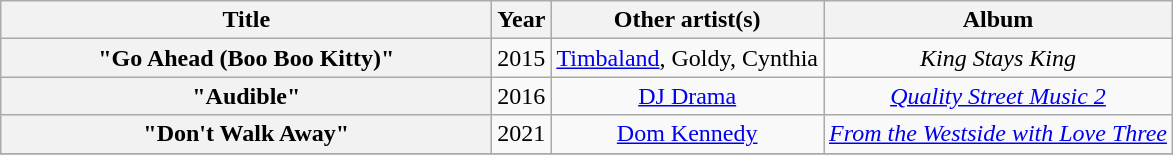<table class="wikitable plainrowheaders" style="text-align:center;">
<tr>
<th scope="col" style="width:20em;">Title</th>
<th scope="col">Year</th>
<th scope="col">Other artist(s)</th>
<th scope="col">Album</th>
</tr>
<tr>
<th scope="row">"Go Ahead (Boo Boo Kitty)"</th>
<td rowspan="1">2015</td>
<td><a href='#'>Timbaland</a>, Goldy, Cynthia</td>
<td><em>King Stays King</em></td>
</tr>
<tr>
<th scope="row">"Audible"</th>
<td rowspan="1">2016</td>
<td><a href='#'>DJ Drama</a></td>
<td><em><a href='#'>Quality Street Music 2</a></em></td>
</tr>
<tr>
<th scope="row">"Don't Walk Away"</th>
<td rowspan="1">2021</td>
<td><a href='#'>Dom Kennedy</a></td>
<td><em><a href='#'>From the Westside with Love Three</a></em></td>
</tr>
<tr>
</tr>
</table>
